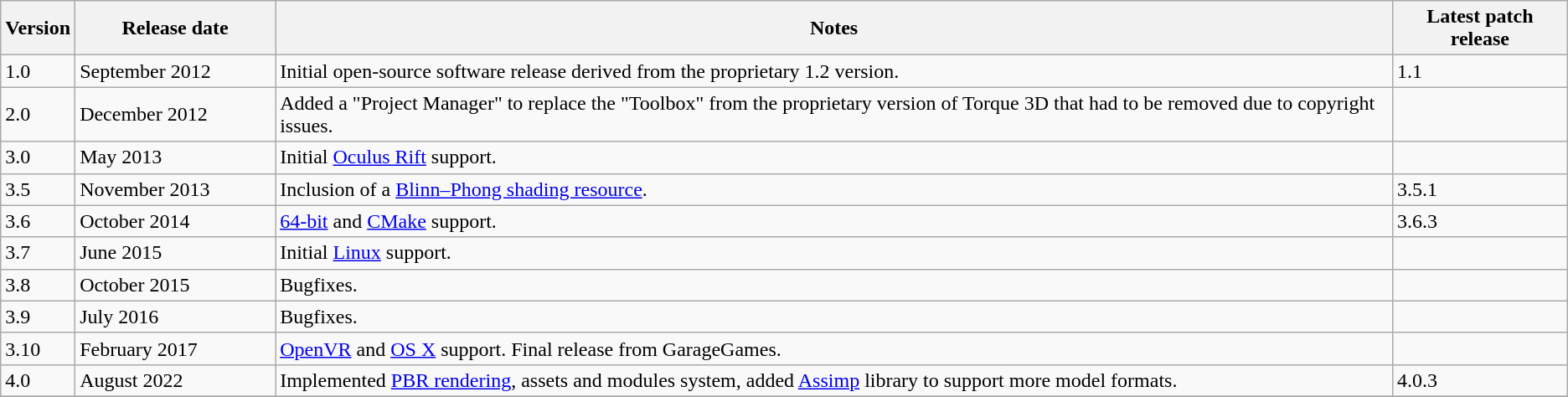<table class="wikitable collapsible">
<tr>
<th>Version</th>
<th scope="col" style="width: 9.5em;">Release date</th>
<th>Notes</th>
<th>Latest patch release</th>
</tr>
<tr>
<td>1.0</td>
<td>September 2012</td>
<td>Initial open-source software release derived from the proprietary 1.2 version.</td>
<td>1.1</td>
</tr>
<tr>
<td>2.0</td>
<td>December 2012</td>
<td>Added a "Project Manager" to replace the "Toolbox" from the proprietary version of Torque 3D that had to be removed due to copyright issues.</td>
<td></td>
</tr>
<tr>
<td>3.0</td>
<td>May 2013</td>
<td>Initial <a href='#'>Oculus Rift</a> support.</td>
<td></td>
</tr>
<tr>
<td>3.5</td>
<td>November 2013</td>
<td>Inclusion of a <a href='#'>Blinn–Phong shading resource</a>.</td>
<td>3.5.1</td>
</tr>
<tr>
<td>3.6</td>
<td>October 2014</td>
<td><a href='#'>64-bit</a> and <a href='#'>CMake</a> support.</td>
<td>3.6.3</td>
</tr>
<tr>
<td>3.7</td>
<td>June 2015</td>
<td>Initial <a href='#'>Linux</a> support.</td>
<td></td>
</tr>
<tr>
<td>3.8</td>
<td>October 2015</td>
<td>Bugfixes.</td>
<td></td>
</tr>
<tr>
<td>3.9</td>
<td>July 2016</td>
<td>Bugfixes.</td>
<td></td>
</tr>
<tr>
<td>3.10</td>
<td>February 2017</td>
<td><a href='#'>OpenVR</a> and <a href='#'>OS X</a> support. Final release from GarageGames.</td>
<td></td>
</tr>
<tr>
<td>4.0</td>
<td>August 2022</td>
<td>Implemented <a href='#'>PBR rendering</a>, assets and modules system, added <a href='#'>Assimp</a> library to support more model formats.</td>
<td>4.0.3</td>
</tr>
<tr>
</tr>
</table>
